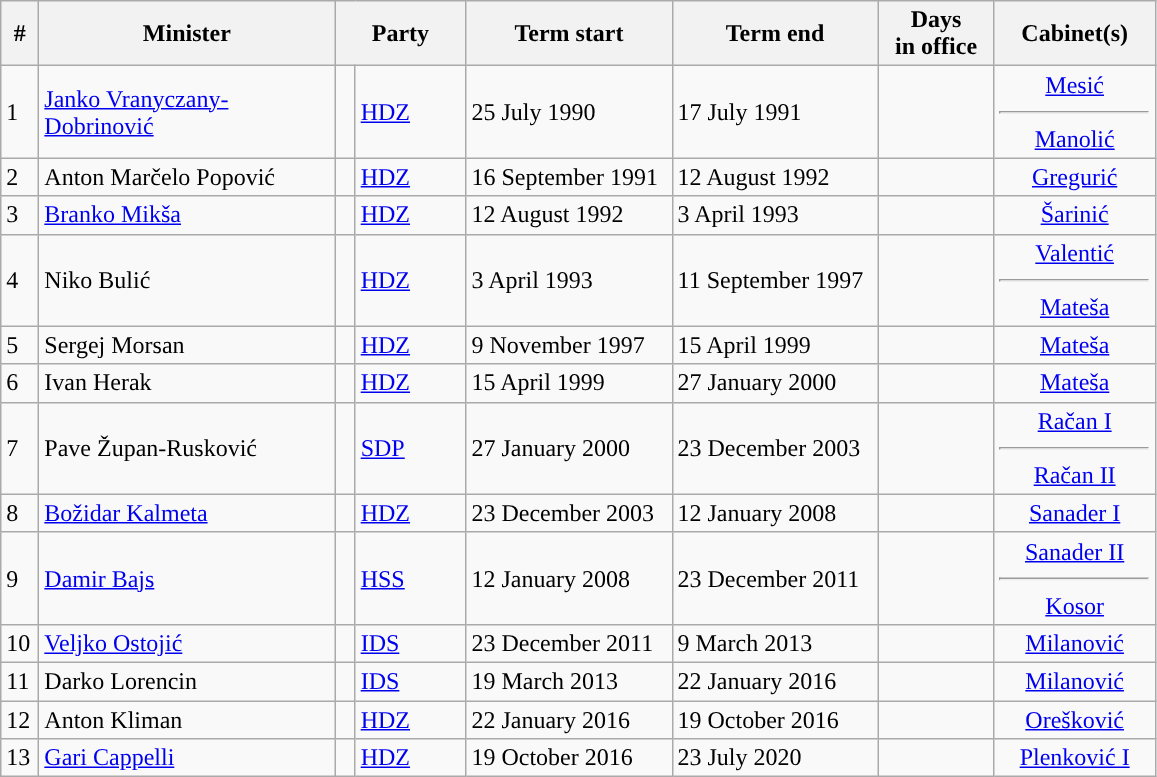<table class="wikitable" style="text-align: left;">
<tr>
<th align=center width="18">#</th>
<th width="190">Minister</th>
<th colspan=2 width="80">Party</th>
<th width="130">Term start</th>
<th width="130">Term end</th>
<th width=70>Days<br> in office</th>
<th width="100">Cabinet(s)</th>
</tr>
<tr>
<td>1</td>
<td><a href='#'>Janko Vranyczany-Dobrinović</a></td>
<td style="background-color: "></td>
<td><a href='#'>HDZ</a></td>
<td>25 July 1990</td>
<td>17 July 1991</td>
<td align=right></td>
<td align=center><a href='#'>Mesić</a><hr><a href='#'>Manolić</a></td>
</tr>
<tr>
<td>2</td>
<td>Anton Marčelo Popović</td>
<td style="background-color: "></td>
<td><a href='#'>HDZ</a></td>
<td>16 September 1991</td>
<td>12 August 1992</td>
<td align=right></td>
<td align=center><a href='#'>Gregurić</a></td>
</tr>
<tr>
<td>3</td>
<td><a href='#'>Branko Mikša</a> </td>
<td style="background-color: "></td>
<td><a href='#'>HDZ</a></td>
<td>12 August 1992</td>
<td>3 April 1993</td>
<td align=right></td>
<td align=center><a href='#'>Šarinić</a></td>
</tr>
<tr>
<td>4</td>
<td>Niko Bulić </td>
<td style="background-color: "></td>
<td><a href='#'>HDZ</a></td>
<td>3 April 1993</td>
<td>11 September 1997</td>
<td align=right></td>
<td align=center><a href='#'>Valentić</a><hr><a href='#'>Mateša</a></td>
</tr>
<tr>
<td>5</td>
<td>Sergej Morsan</td>
<td style="background-color: "></td>
<td><a href='#'>HDZ</a></td>
<td>9 November 1997</td>
<td>15 April 1999</td>
<td align=right></td>
<td align=center><a href='#'>Mateša</a></td>
</tr>
<tr>
<td>6</td>
<td>Ivan Herak</td>
<td style="background-color: "></td>
<td><a href='#'>HDZ</a></td>
<td>15 April 1999</td>
<td>27 January 2000</td>
<td align=right></td>
<td align=center><a href='#'>Mateša</a></td>
</tr>
<tr>
<td>7</td>
<td>Pave Župan-Rusković</td>
<td style="background-color: "></td>
<td><a href='#'>SDP</a></td>
<td>27 January 2000</td>
<td>23 December 2003</td>
<td align=right></td>
<td align=center><a href='#'>Račan I</a><hr><a href='#'>Račan II</a></td>
</tr>
<tr>
<td>8</td>
<td><a href='#'>Božidar Kalmeta</a> </td>
<td style="background-color: "></td>
<td><a href='#'>HDZ</a></td>
<td>23 December 2003</td>
<td>12 January 2008</td>
<td align=right></td>
<td align=center><a href='#'>Sanader I</a></td>
</tr>
<tr>
<td>9</td>
<td><a href='#'>Damir Bajs</a></td>
<td style="background-color: "></td>
<td><a href='#'>HSS</a></td>
<td>12 January 2008</td>
<td>23 December 2011</td>
<td align=right></td>
<td align=center><a href='#'>Sanader II</a><hr><a href='#'>Kosor</a></td>
</tr>
<tr>
<td>10</td>
<td><a href='#'>Veljko Ostojić</a></td>
<td style="background-color: "></td>
<td><a href='#'>IDS</a></td>
<td>23 December 2011</td>
<td>9 March 2013</td>
<td align=right></td>
<td align=center><a href='#'>Milanović</a></td>
</tr>
<tr>
<td>11</td>
<td>Darko Lorencin</td>
<td style="background-color: "></td>
<td><a href='#'>IDS</a></td>
<td>19 March 2013</td>
<td>22 January 2016</td>
<td align=right></td>
<td align=center><a href='#'>Milanović</a></td>
</tr>
<tr>
<td>12</td>
<td>Anton Kliman</td>
<td style="background-color: "></td>
<td><a href='#'>HDZ</a></td>
<td>22 January 2016</td>
<td>19 October 2016</td>
<td align=right></td>
<td align=center><a href='#'>Orešković</a></td>
</tr>
<tr>
<td>13</td>
<td><a href='#'>Gari Cappelli</a></td>
<td style="background-color: "></td>
<td><a href='#'>HDZ</a></td>
<td>19 October 2016</td>
<td>23 July 2020</td>
<td align=right></td>
<td align=center><a href='#'>Plenković I</a></td>
</tr>
</table>
